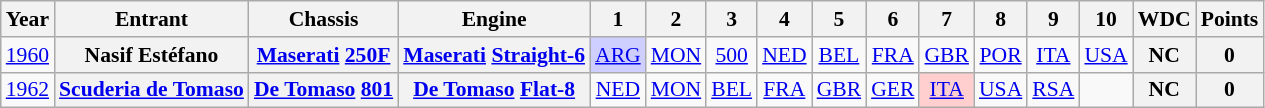<table class="wikitable" style="text-align:center; font-size:90%">
<tr>
<th>Year</th>
<th>Entrant</th>
<th>Chassis</th>
<th>Engine</th>
<th>1</th>
<th>2</th>
<th>3</th>
<th>4</th>
<th>5</th>
<th>6</th>
<th>7</th>
<th>8</th>
<th>9</th>
<th>10</th>
<th>WDC</th>
<th>Points</th>
</tr>
<tr>
<td><a href='#'>1960</a></td>
<th>Nasif Estéfano</th>
<th><a href='#'>Maserati</a> <a href='#'>250F</a></th>
<th><a href='#'>Maserati</a> <a href='#'>Straight-6</a></th>
<td style="background:#CFCFFF;"><a href='#'>ARG</a><br></td>
<td><a href='#'>MON</a></td>
<td><a href='#'>500</a></td>
<td><a href='#'>NED</a></td>
<td><a href='#'>BEL</a></td>
<td><a href='#'>FRA</a></td>
<td><a href='#'>GBR</a></td>
<td><a href='#'>POR</a></td>
<td><a href='#'>ITA</a></td>
<td><a href='#'>USA</a></td>
<th>NC</th>
<th>0</th>
</tr>
<tr>
<td><a href='#'>1962</a></td>
<th><a href='#'>Scuderia de Tomaso</a></th>
<th><a href='#'>De Tomaso</a> <a href='#'>801</a></th>
<th><a href='#'>De Tomaso</a> <a href='#'>Flat-8</a></th>
<td><a href='#'>NED</a></td>
<td><a href='#'>MON</a></td>
<td><a href='#'>BEL</a></td>
<td><a href='#'>FRA</a></td>
<td><a href='#'>GBR</a></td>
<td><a href='#'>GER</a></td>
<td style="background:#FFCFCF;"><a href='#'>ITA</a><br></td>
<td><a href='#'>USA</a></td>
<td><a href='#'>RSA</a></td>
<td></td>
<th>NC</th>
<th>0</th>
</tr>
</table>
